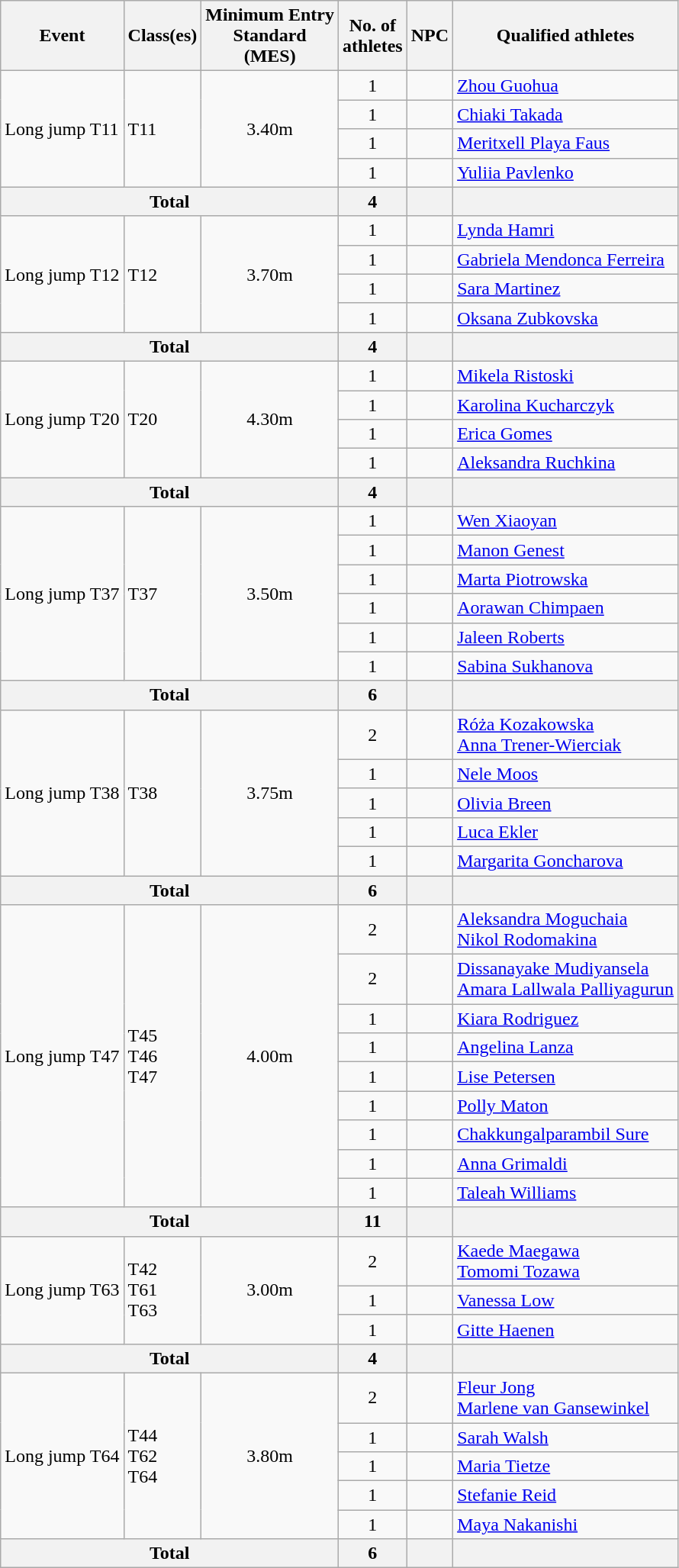<table class="wikitable">
<tr>
<th>Event</th>
<th>Class(es)</th>
<th>Minimum Entry<br> Standard<br> (MES)</th>
<th>No. of<br>athletes</th>
<th>NPC</th>
<th>Qualified athletes</th>
</tr>
<tr>
<td rowspan=4>Long jump T11</td>
<td rowspan=4>T11</td>
<td rowspan=4 align="center">3.40m</td>
<td align=center>1</td>
<td></td>
<td><a href='#'>Zhou Guohua</a></td>
</tr>
<tr>
<td align=center>1</td>
<td></td>
<td><a href='#'>Chiaki Takada</a></td>
</tr>
<tr>
<td align=center>1</td>
<td></td>
<td><a href='#'>Meritxell Playa Faus</a></td>
</tr>
<tr>
<td align=center>1</td>
<td></td>
<td><a href='#'>Yuliia Pavlenko</a></td>
</tr>
<tr>
<th colspan=3>Total</th>
<th>4</th>
<th></th>
<th></th>
</tr>
<tr>
<td rowspan=4>Long jump T12</td>
<td rowspan=4>T12</td>
<td rowspan=4 align="center">3.70m</td>
<td align=center>1</td>
<td></td>
<td><a href='#'>Lynda Hamri</a></td>
</tr>
<tr>
<td align=center>1</td>
<td></td>
<td><a href='#'>Gabriela Mendonca Ferreira</a></td>
</tr>
<tr>
<td align=center>1</td>
<td></td>
<td><a href='#'>Sara Martinez</a></td>
</tr>
<tr>
<td align=center>1</td>
<td></td>
<td><a href='#'>Oksana Zubkovska</a></td>
</tr>
<tr>
<th colspan=3>Total</th>
<th>4</th>
<th></th>
<th></th>
</tr>
<tr>
<td rowspan=4>Long jump T20</td>
<td rowspan=4>T20</td>
<td rowspan=4 align="center">4.30m</td>
<td align=center>1</td>
<td></td>
<td><a href='#'>Mikela Ristoski</a></td>
</tr>
<tr>
<td align=center>1</td>
<td></td>
<td><a href='#'>Karolina Kucharczyk</a></td>
</tr>
<tr>
<td align=center>1</td>
<td></td>
<td><a href='#'>Erica Gomes</a></td>
</tr>
<tr>
<td align=center>1</td>
<td></td>
<td><a href='#'>Aleksandra Ruchkina</a></td>
</tr>
<tr>
<th colspan=3>Total</th>
<th>4</th>
<th></th>
<th></th>
</tr>
<tr>
<td rowspan=6>Long jump T37</td>
<td rowspan=6>T37</td>
<td rowspan=6 align="center">3.50m</td>
<td align=center>1</td>
<td></td>
<td><a href='#'>Wen Xiaoyan</a></td>
</tr>
<tr>
<td align=center>1</td>
<td></td>
<td><a href='#'>Manon Genest</a></td>
</tr>
<tr>
<td align=center>1</td>
<td></td>
<td><a href='#'>Marta Piotrowska</a></td>
</tr>
<tr>
<td align=center>1</td>
<td></td>
<td><a href='#'>Aorawan Chimpaen</a></td>
</tr>
<tr>
<td align=center>1</td>
<td></td>
<td><a href='#'>Jaleen Roberts</a></td>
</tr>
<tr>
<td align=center>1</td>
<td></td>
<td><a href='#'>Sabina Sukhanova</a></td>
</tr>
<tr>
<th colspan=3>Total</th>
<th>6</th>
<th></th>
<th></th>
</tr>
<tr>
<td rowspan=5>Long jump T38</td>
<td rowspan=5>T38</td>
<td rowspan=5 align="center">3.75m</td>
<td align=center>2</td>
<td></td>
<td><a href='#'>Róża Kozakowska</a><br><a href='#'>Anna Trener-Wierciak</a></td>
</tr>
<tr>
<td align=center>1</td>
<td></td>
<td><a href='#'>Nele Moos</a></td>
</tr>
<tr>
<td align=center>1</td>
<td></td>
<td><a href='#'>Olivia Breen</a></td>
</tr>
<tr>
<td align=center>1</td>
<td></td>
<td><a href='#'>Luca Ekler</a></td>
</tr>
<tr>
<td align=center>1</td>
<td></td>
<td><a href='#'>Margarita Goncharova</a></td>
</tr>
<tr>
<th colspan=3>Total</th>
<th>6</th>
<th></th>
<th></th>
</tr>
<tr>
<td rowspan=9>Long jump T47</td>
<td rowspan=9>T45<br>T46<br>T47</td>
<td rowspan=9 align=center>4.00m</td>
<td align=center>2</td>
<td></td>
<td><a href='#'>Aleksandra Moguchaia</a><br> <a href='#'>Nikol Rodomakina</a></td>
</tr>
<tr>
<td align=center>2</td>
<td></td>
<td><a href='#'>Dissanayake Mudiyansela</a><br> <a href='#'>Amara Lallwala Palliyagurun</a></td>
</tr>
<tr>
<td align=center>1</td>
<td></td>
<td><a href='#'>Kiara Rodriguez</a></td>
</tr>
<tr>
<td align=center>1</td>
<td></td>
<td><a href='#'>Angelina Lanza</a></td>
</tr>
<tr>
<td align=center>1</td>
<td></td>
<td><a href='#'>Lise Petersen</a></td>
</tr>
<tr>
<td align=center>1</td>
<td></td>
<td><a href='#'>Polly Maton</a></td>
</tr>
<tr>
<td align=center>1</td>
<td></td>
<td><a href='#'>Chakkungalparambil Sure</a></td>
</tr>
<tr>
<td align=center>1</td>
<td></td>
<td><a href='#'>Anna Grimaldi</a></td>
</tr>
<tr>
<td align=center>1</td>
<td></td>
<td><a href='#'>Taleah Williams</a></td>
</tr>
<tr>
<th colspan=3>Total</th>
<th>11</th>
<th></th>
<th></th>
</tr>
<tr>
<td rowspan=3>Long jump T63</td>
<td rowspan=3>T42<br>T61<br>T63</td>
<td rowspan=3 align="center">3.00m</td>
<td align=center>2</td>
<td></td>
<td><a href='#'>Kaede Maegawa</a><br> <a href='#'>Tomomi Tozawa</a></td>
</tr>
<tr>
<td align=center>1</td>
<td></td>
<td><a href='#'>Vanessa Low</a></td>
</tr>
<tr>
<td align=center>1</td>
<td></td>
<td><a href='#'>Gitte Haenen</a></td>
</tr>
<tr>
<th colspan=3>Total</th>
<th>4</th>
<th></th>
<th></th>
</tr>
<tr>
<td rowspan=5>Long jump T64</td>
<td rowspan=5>T44<br>T62<br>T64</td>
<td rowspan=5 align=center>3.80m</td>
<td align=center>2</td>
<td></td>
<td><a href='#'>Fleur Jong</a><br> <a href='#'>Marlene van Gansewinkel</a></td>
</tr>
<tr>
<td align=center>1</td>
<td></td>
<td><a href='#'>Sarah Walsh</a></td>
</tr>
<tr>
<td align=center>1</td>
<td></td>
<td><a href='#'>Maria Tietze</a></td>
</tr>
<tr>
<td align=center>1</td>
<td></td>
<td><a href='#'>Stefanie Reid</a></td>
</tr>
<tr>
<td align=center>1</td>
<td></td>
<td><a href='#'>Maya Nakanishi</a></td>
</tr>
<tr>
<th colspan=3>Total</th>
<th>6</th>
<th></th>
<th></th>
</tr>
</table>
